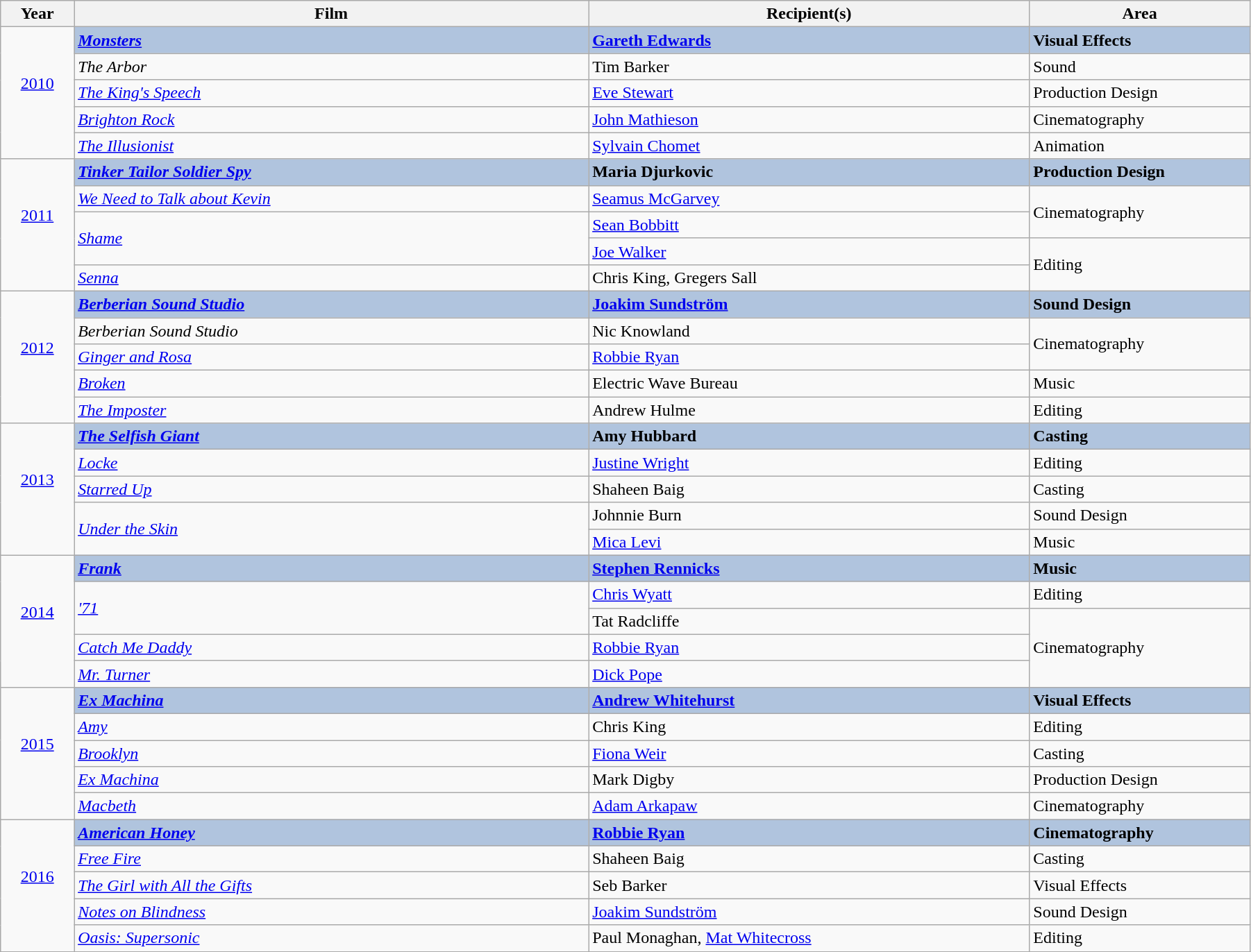<table class="wikitable" width="95%" cellpadding="5">
<tr>
<th width="5%">Year</th>
<th width="35%">Film</th>
<th width="30%">Recipient(s)</th>
<th width="15%">Area</th>
</tr>
<tr>
<td rowspan="5" style="text-align:center;"><a href='#'>2010</a><br><br></td>
<td style="background:#B0C4DE;"><strong><em><a href='#'>Monsters</a></em></strong></td>
<td style="background:#B0C4DE;"><strong><a href='#'>Gareth Edwards</a></strong></td>
<td style="background:#B0C4DE;"><strong>Visual Effects</strong></td>
</tr>
<tr>
<td><em>The Arbor</em></td>
<td>Tim Barker</td>
<td>Sound</td>
</tr>
<tr>
<td><em><a href='#'>The King's Speech</a></em></td>
<td><a href='#'>Eve Stewart</a></td>
<td>Production Design</td>
</tr>
<tr>
<td><em><a href='#'>Brighton Rock</a></em></td>
<td><a href='#'>John Mathieson</a></td>
<td>Cinematography</td>
</tr>
<tr>
<td><em><a href='#'>The Illusionist</a></em></td>
<td><a href='#'>Sylvain Chomet</a></td>
<td>Animation</td>
</tr>
<tr>
<td rowspan="5" style="text-align:center;"><a href='#'>2011</a><br><br></td>
<td style="background:#B0C4DE;"><strong><em><a href='#'>Tinker Tailor Soldier Spy</a></em></strong></td>
<td style="background:#B0C4DE;"><strong>Maria Djurkovic</strong></td>
<td style="background:#B0C4DE;"><strong>Production Design</strong></td>
</tr>
<tr>
<td><em><a href='#'>We Need to Talk about Kevin</a></em></td>
<td><a href='#'>Seamus McGarvey</a></td>
<td rowspan="2">Cinematography</td>
</tr>
<tr>
<td rowspan="2"><em><a href='#'>Shame</a></em></td>
<td><a href='#'>Sean Bobbitt</a></td>
</tr>
<tr>
<td><a href='#'>Joe Walker</a></td>
<td rowspan="2">Editing</td>
</tr>
<tr>
<td><em><a href='#'>Senna</a></em></td>
<td>Chris King, Gregers Sall</td>
</tr>
<tr>
<td rowspan="5" style="text-align:center;"><a href='#'>2012</a><br><br></td>
<td style="background:#B0C4DE;"><strong><em><a href='#'>Berberian Sound Studio</a></em></strong></td>
<td style="background:#B0C4DE;"><strong><a href='#'>Joakim Sundström</a></strong></td>
<td style="background:#B0C4DE;"><strong>Sound Design</strong></td>
</tr>
<tr>
<td><em>Berberian Sound Studio</em></td>
<td>Nic Knowland</td>
<td rowspan="2">Cinematography</td>
</tr>
<tr>
<td><em><a href='#'>Ginger and Rosa</a></em></td>
<td><a href='#'>Robbie Ryan</a></td>
</tr>
<tr>
<td><em><a href='#'>Broken</a></em></td>
<td>Electric Wave Bureau</td>
<td>Music</td>
</tr>
<tr>
<td><em><a href='#'>The Imposter</a></em></td>
<td>Andrew Hulme</td>
<td>Editing</td>
</tr>
<tr>
<td rowspan="5" style="text-align:center;"><a href='#'>2013</a><br><br></td>
<td style="background:#B0C4DE;"><strong><em><a href='#'>The Selfish Giant</a></em></strong></td>
<td style="background:#B0C4DE;"><strong>Amy Hubbard</strong></td>
<td style="background:#B0C4DE;"><strong>Casting</strong></td>
</tr>
<tr>
<td><em><a href='#'>Locke</a></em></td>
<td><a href='#'>Justine Wright</a></td>
<td>Editing</td>
</tr>
<tr>
<td><em><a href='#'>Starred Up</a></em></td>
<td>Shaheen Baig</td>
<td>Casting</td>
</tr>
<tr>
<td rowspan="2"><em><a href='#'>Under the Skin</a></em></td>
<td>Johnnie Burn</td>
<td>Sound Design</td>
</tr>
<tr>
<td><a href='#'>Mica Levi</a></td>
<td>Music</td>
</tr>
<tr>
<td rowspan="5" style="text-align:center;"><a href='#'>2014</a><br><br></td>
<td style="background:#B0C4DE;"><strong><em><a href='#'>Frank</a></em></strong></td>
<td style="background:#B0C4DE;"><strong><a href='#'>Stephen Rennicks</a></strong></td>
<td style="background:#B0C4DE;"><strong>Music</strong></td>
</tr>
<tr>
<td rowspan="2"><em><a href='#'>'71</a></em></td>
<td><a href='#'>Chris Wyatt</a></td>
<td>Editing</td>
</tr>
<tr>
<td>Tat Radcliffe</td>
<td rowspan="3">Cinematography</td>
</tr>
<tr>
<td><em><a href='#'>Catch Me Daddy</a></em></td>
<td><a href='#'>Robbie Ryan</a></td>
</tr>
<tr>
<td><em><a href='#'>Mr. Turner</a></em></td>
<td><a href='#'>Dick Pope</a></td>
</tr>
<tr>
<td rowspan="5" style="text-align:center;"><a href='#'>2015</a><br><br></td>
<td style="background:#B0C4DE;"><strong><em><a href='#'>Ex Machina</a></em></strong></td>
<td style="background:#B0C4DE;"><strong><a href='#'>Andrew Whitehurst</a></strong></td>
<td style="background:#B0C4DE;"><strong>Visual Effects</strong></td>
</tr>
<tr>
<td><em><a href='#'>Amy</a></em></td>
<td>Chris King</td>
<td>Editing</td>
</tr>
<tr>
<td><em><a href='#'>Brooklyn</a></em></td>
<td><a href='#'>Fiona Weir</a></td>
<td>Casting</td>
</tr>
<tr>
<td><em><a href='#'>Ex Machina</a></em></td>
<td>Mark Digby</td>
<td>Production Design</td>
</tr>
<tr>
<td><em><a href='#'>Macbeth</a></em></td>
<td><a href='#'>Adam Arkapaw</a></td>
<td>Cinematography</td>
</tr>
<tr>
<td rowspan="5" style="text-align:center;"><a href='#'>2016</a><br><br></td>
<td style="background:#B0C4DE;"><strong><em><a href='#'>American Honey</a></em></strong></td>
<td style="background:#B0C4DE;"><strong><a href='#'>Robbie Ryan</a></strong></td>
<td style="background:#B0C4DE;"><strong>Cinematography</strong></td>
</tr>
<tr>
<td><em><a href='#'>Free Fire</a></em></td>
<td>Shaheen Baig</td>
<td>Casting</td>
</tr>
<tr>
<td><em><a href='#'>The Girl with All the Gifts</a></em></td>
<td>Seb Barker</td>
<td>Visual Effects</td>
</tr>
<tr>
<td><em><a href='#'>Notes on Blindness</a></em></td>
<td><a href='#'>Joakim Sundström</a></td>
<td>Sound Design</td>
</tr>
<tr>
<td><em><a href='#'>Oasis: Supersonic</a></em></td>
<td>Paul Monaghan, <a href='#'>Mat Whitecross</a></td>
<td>Editing</td>
</tr>
<tr>
</tr>
</table>
